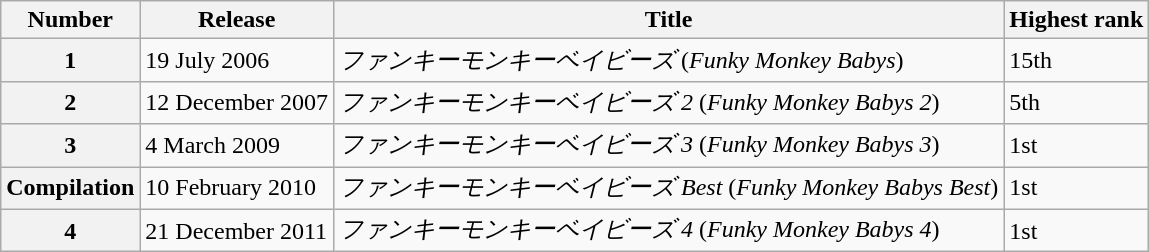<table class="wikitable">
<tr>
<th>Number</th>
<th>Release</th>
<th>Title</th>
<th>Highest rank</th>
</tr>
<tr>
<th>1</th>
<td>19 July 2006</td>
<td><em>ファンキーモンキーベイビーズ</em> (<em>Funky Monkey Babys</em>)</td>
<td>15th</td>
</tr>
<tr>
<th>2</th>
<td>12 December 2007</td>
<td><em>ファンキーモンキーベイビーズ 2</em> (<em>Funky Monkey Babys 2</em>)</td>
<td>5th</td>
</tr>
<tr>
<th>3</th>
<td>4 March 2009</td>
<td><em>ファンキーモンキーベイビーズ 3</em> (<em>Funky Monkey Babys 3</em>)</td>
<td>1st</td>
</tr>
<tr>
<th>Compilation</th>
<td>10 February 2010</td>
<td><em>ファンキーモンキーベイビーズ Best</em> (<em>Funky Monkey Babys Best</em>)</td>
<td>1st</td>
</tr>
<tr>
<th>4</th>
<td>21 December 2011</td>
<td><em>ファンキーモンキーベイビーズ 4</em> (<em>Funky Monkey Babys 4</em>)</td>
<td>1st</td>
</tr>
</table>
